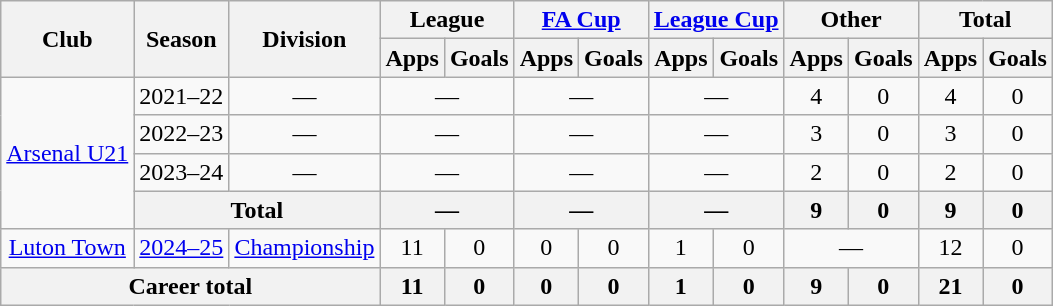<table class="wikitable" style="text-align:center;">
<tr>
<th rowspan="2">Club</th>
<th rowspan="2">Season</th>
<th rowspan="2">Division</th>
<th colspan="2">League</th>
<th colspan="2"><a href='#'>FA Cup</a></th>
<th colspan="2"><a href='#'>League Cup</a></th>
<th colspan="2">Other</th>
<th colspan="2">Total</th>
</tr>
<tr>
<th>Apps</th>
<th>Goals</th>
<th>Apps</th>
<th>Goals</th>
<th>Apps</th>
<th>Goals</th>
<th>Apps</th>
<th>Goals</th>
<th>Apps</th>
<th>Goals</th>
</tr>
<tr>
<td rowspan="4"><a href='#'>Arsenal U21</a></td>
<td>2021–22</td>
<td>—</td>
<td colspan="2">—</td>
<td colspan="2">—</td>
<td colspan="2">—</td>
<td>4</td>
<td>0</td>
<td>4</td>
<td>0</td>
</tr>
<tr>
<td>2022–23</td>
<td>—</td>
<td colspan="2">—</td>
<td colspan="2">—</td>
<td colspan="2">—</td>
<td>3</td>
<td>0</td>
<td>3</td>
<td>0</td>
</tr>
<tr>
<td>2023–24</td>
<td>—</td>
<td colspan="2">—</td>
<td colspan="2">—</td>
<td colspan="2">—</td>
<td>2</td>
<td>0</td>
<td>2</td>
<td>0</td>
</tr>
<tr>
<th colspan="2">Total</th>
<th colspan="2">—</th>
<th colspan="2">—</th>
<th colspan="2">—</th>
<th>9</th>
<th>0</th>
<th>9</th>
<th>0</th>
</tr>
<tr>
<td><a href='#'>Luton Town</a></td>
<td><a href='#'>2024–25</a></td>
<td><a href='#'>Championship</a></td>
<td>11</td>
<td>0</td>
<td>0</td>
<td>0</td>
<td>1</td>
<td>0</td>
<td colspan="2">—</td>
<td>12</td>
<td>0</td>
</tr>
<tr>
<th colspan="3">Career total</th>
<th>11</th>
<th>0</th>
<th>0</th>
<th>0</th>
<th>1</th>
<th>0</th>
<th>9</th>
<th>0</th>
<th>21</th>
<th>0</th>
</tr>
</table>
